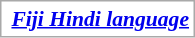<table class=table align=right style="border:1px solid darkgray; font-size:90%;">
<tr>
<td></td>
<td><strong><em><a href='#'>Fiji Hindi language</a></em></strong></td>
</tr>
</table>
